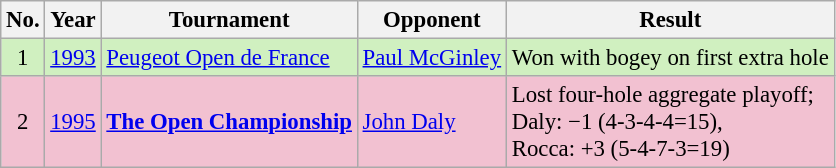<table class="wikitable" style="font-size:95%;">
<tr>
<th>No.</th>
<th>Year</th>
<th>Tournament</th>
<th>Opponent</th>
<th>Result</th>
</tr>
<tr style="background:#D0F0C0;">
<td align=center>1</td>
<td><a href='#'>1993</a></td>
<td><a href='#'>Peugeot Open de France</a></td>
<td> <a href='#'>Paul McGinley</a></td>
<td>Won with bogey on first extra hole</td>
</tr>
<tr style="background:#F2C1D1;">
<td align=center>2</td>
<td><a href='#'>1995</a></td>
<td><strong><a href='#'>The Open Championship</a></strong></td>
<td> <a href='#'>John Daly</a></td>
<td>Lost four-hole aggregate playoff;<br>Daly: −1 (4-3-4-4=15),<br>Rocca: +3 (5-4-7-3=19)</td>
</tr>
</table>
